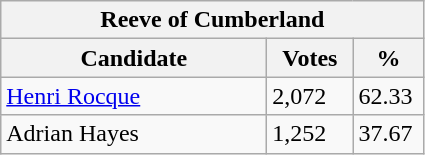<table class="wikitable">
<tr>
<th colspan="3">Reeve of Cumberland</th>
</tr>
<tr>
<th style="width: 170px">Candidate</th>
<th style="width: 50px">Votes</th>
<th style="width: 40px">%</th>
</tr>
<tr>
<td><a href='#'>Henri Rocque</a></td>
<td>2,072</td>
<td>62.33</td>
</tr>
<tr>
<td>Adrian Hayes</td>
<td>1,252</td>
<td>37.67</td>
</tr>
</table>
